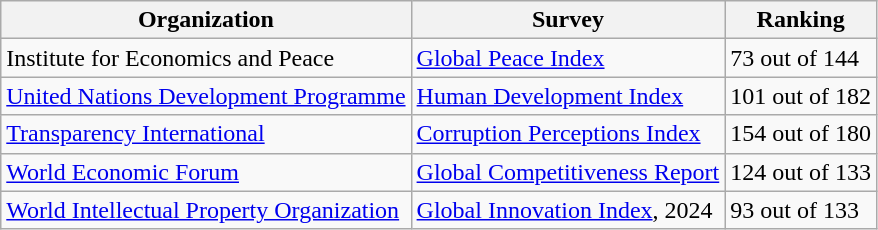<table class="wikitable">
<tr>
<th>Organization</th>
<th>Survey</th>
<th>Ranking</th>
</tr>
<tr>
<td>Institute for Economics and Peace </td>
<td><a href='#'>Global Peace Index</a></td>
<td>73 out of 144</td>
</tr>
<tr>
<td><a href='#'>United Nations Development Programme</a></td>
<td><a href='#'>Human Development Index</a></td>
<td>101 out of 182</td>
</tr>
<tr>
<td><a href='#'>Transparency International</a></td>
<td><a href='#'>Corruption Perceptions Index</a></td>
<td>154 out of 180</td>
</tr>
<tr>
<td><a href='#'>World Economic Forum</a></td>
<td><a href='#'>Global Competitiveness Report</a></td>
<td>124 out of 133</td>
</tr>
<tr>
<td><a href='#'>World Intellectual Property Organization</a></td>
<td><a href='#'>Global Innovation Index</a>, 2024</td>
<td>93 out of 133</td>
</tr>
</table>
